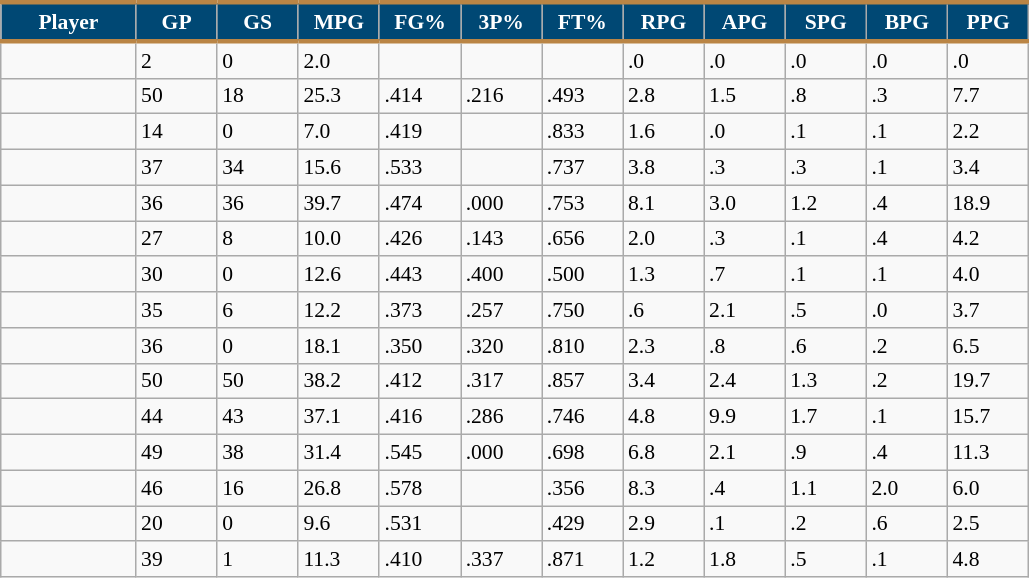<table class="wikitable sortable" style="font-size: 90%">
<tr>
<th style="background: #004874 ; color:#FFFFFF; border-top:#BA8545 3px solid; border-bottom:#BA8545 3px solid;"  width="10%">Player</th>
<th style="background: #004874 ; color:#FFFFFF; border-top:#BA8545 3px solid; border-bottom:#BA8545 3px solid;" width="6%">GP</th>
<th style="background: #004874 ; color:#FFFFFF; border-top:#BA8545 3px solid; border-bottom:#BA8545 3px solid;" width="6%">GS</th>
<th style="background: #004874 ; color:#FFFFFF; border-top:#BA8545 3px solid; border-bottom:#BA8545 3px solid;" width="6%">MPG</th>
<th style="background: #004874 ; color:#FFFFFF; border-top:#BA8545 3px solid; border-bottom:#BA8545 3px solid;" width="6%">FG%</th>
<th style="background: #004874 ; color:#FFFFFF; border-top:#BA8545 3px solid; border-bottom:#BA8545 3px solid;" width="6%">3P%</th>
<th style="background: #004874 ; color:#FFFFFF; border-top:#BA8545 3px solid; border-bottom:#BA8545 3px solid;" width="6%">FT%</th>
<th style="background: #004874 ; color:#FFFFFF; border-top:#BA8545 3px solid; border-bottom:#BA8545 3px solid;" width="6%">RPG</th>
<th style="background: #004874 ; color:#FFFFFF; border-top:#BA8545 3px solid; border-bottom:#BA8545 3px solid;" width="6%">APG</th>
<th style="background: #004874 ; color:#FFFFFF; border-top:#BA8545 3px solid; border-bottom:#BA8545 3px solid;" width="6%">SPG</th>
<th style="background: #004874 ; color:#FFFFFF; border-top:#BA8545 3px solid; border-bottom:#BA8545 3px solid;" width="6%">BPG</th>
<th style="background: #004874 ; color:#FFFFFF; border-top:#BA8545 3px solid; border-bottom:#BA8545 3px solid;" width="6%">PPG</th>
</tr>
<tr>
<td style="text-align:left;"></td>
<td>2</td>
<td>0</td>
<td>2.0</td>
<td></td>
<td></td>
<td></td>
<td>.0</td>
<td>.0</td>
<td>.0</td>
<td>.0</td>
<td>.0</td>
</tr>
<tr>
<td style="text-align:left;"></td>
<td>50</td>
<td>18</td>
<td>25.3</td>
<td>.414</td>
<td>.216</td>
<td>.493</td>
<td>2.8</td>
<td>1.5</td>
<td>.8</td>
<td>.3</td>
<td>7.7</td>
</tr>
<tr>
<td style="text-align:left;"></td>
<td>14</td>
<td>0</td>
<td>7.0</td>
<td>.419</td>
<td></td>
<td>.833</td>
<td>1.6</td>
<td>.0</td>
<td>.1</td>
<td>.1</td>
<td>2.2</td>
</tr>
<tr>
<td style="text-align:left;"></td>
<td>37</td>
<td>34</td>
<td>15.6</td>
<td>.533</td>
<td></td>
<td>.737</td>
<td>3.8</td>
<td>.3</td>
<td>.3</td>
<td>.1</td>
<td>3.4</td>
</tr>
<tr>
<td style="text-align:left;"></td>
<td>36</td>
<td>36</td>
<td>39.7</td>
<td>.474</td>
<td>.000</td>
<td>.753</td>
<td>8.1</td>
<td>3.0</td>
<td>1.2</td>
<td>.4</td>
<td>18.9</td>
</tr>
<tr>
<td style="text-align:left;"></td>
<td>27</td>
<td>8</td>
<td>10.0</td>
<td>.426</td>
<td>.143</td>
<td>.656</td>
<td>2.0</td>
<td>.3</td>
<td>.1</td>
<td>.4</td>
<td>4.2</td>
</tr>
<tr>
<td style="text-align:left;"></td>
<td>30</td>
<td>0</td>
<td>12.6</td>
<td>.443</td>
<td>.400</td>
<td>.500</td>
<td>1.3</td>
<td>.7</td>
<td>.1</td>
<td>.1</td>
<td>4.0</td>
</tr>
<tr>
<td style="text-align:left;"></td>
<td>35</td>
<td>6</td>
<td>12.2</td>
<td>.373</td>
<td>.257</td>
<td>.750</td>
<td>.6</td>
<td>2.1</td>
<td>.5</td>
<td>.0</td>
<td>3.7</td>
</tr>
<tr>
<td style="text-align:left;"></td>
<td>36</td>
<td>0</td>
<td>18.1</td>
<td>.350</td>
<td>.320</td>
<td>.810</td>
<td>2.3</td>
<td>.8</td>
<td>.6</td>
<td>.2</td>
<td>6.5</td>
</tr>
<tr>
<td style="text-align:left;"></td>
<td>50</td>
<td>50</td>
<td>38.2</td>
<td>.412</td>
<td>.317</td>
<td>.857</td>
<td>3.4</td>
<td>2.4</td>
<td>1.3</td>
<td>.2</td>
<td>19.7</td>
</tr>
<tr>
<td style="text-align:left;"></td>
<td>44</td>
<td>43</td>
<td>37.1</td>
<td>.416</td>
<td>.286</td>
<td>.746</td>
<td>4.8</td>
<td>9.9</td>
<td>1.7</td>
<td>.1</td>
<td>15.7</td>
</tr>
<tr>
<td style="text-align:left;"></td>
<td>49</td>
<td>38</td>
<td>31.4</td>
<td>.545</td>
<td>.000</td>
<td>.698</td>
<td>6.8</td>
<td>2.1</td>
<td>.9</td>
<td>.4</td>
<td>11.3</td>
</tr>
<tr>
<td style="text-align:left;"></td>
<td>46</td>
<td>16</td>
<td>26.8</td>
<td>.578</td>
<td></td>
<td>.356</td>
<td>8.3</td>
<td>.4</td>
<td>1.1</td>
<td>2.0</td>
<td>6.0</td>
</tr>
<tr>
<td style="text-align:left;"></td>
<td>20</td>
<td>0</td>
<td>9.6</td>
<td>.531</td>
<td></td>
<td>.429</td>
<td>2.9</td>
<td>.1</td>
<td>.2</td>
<td>.6</td>
<td>2.5</td>
</tr>
<tr>
<td style="text-align:left;"></td>
<td>39</td>
<td>1</td>
<td>11.3</td>
<td>.410</td>
<td>.337</td>
<td>.871</td>
<td>1.2</td>
<td>1.8</td>
<td>.5</td>
<td>.1</td>
<td>4.8</td>
</tr>
</table>
